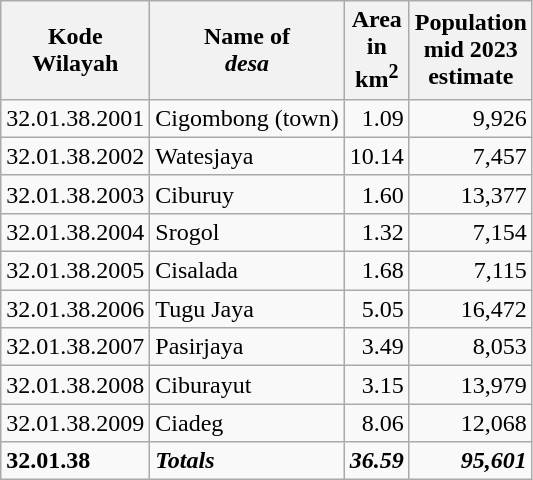<table class="wikitable">
<tr>
<th>Kode <br>Wilayah</th>
<th>Name of <br> <em>desa</em></th>
<th>Area <br>in <br>km<sup>2</sup></th>
<th>Population<br>mid 2023<br>estimate</th>
</tr>
<tr>
<td>32.01.38.2001</td>
<td>Cigombong (town)</td>
<td align="right">1.09</td>
<td align="right">9,926</td>
</tr>
<tr>
<td>32.01.38.2002</td>
<td>Watesjaya</td>
<td align="right">10.14</td>
<td align="right">7,457</td>
</tr>
<tr>
<td>32.01.38.2003</td>
<td>Ciburuy</td>
<td align="right">1.60</td>
<td align="right">13,377</td>
</tr>
<tr>
<td>32.01.38.2004</td>
<td>Srogol</td>
<td align="right">1.32</td>
<td align="right">7,154</td>
</tr>
<tr>
<td>32.01.38.2005</td>
<td>Cisalada</td>
<td align="right">1.68</td>
<td align="right">7,115</td>
</tr>
<tr>
<td>32.01.38.2006</td>
<td>Tugu Jaya</td>
<td align="right">5.05</td>
<td align="right">16,472</td>
</tr>
<tr>
<td>32.01.38.2007</td>
<td>Pasirjaya</td>
<td align="right">3.49</td>
<td align="right">8,053</td>
</tr>
<tr>
<td>32.01.38.2008</td>
<td>Ciburayut</td>
<td align="right">3.15</td>
<td align="right">13,979</td>
</tr>
<tr>
<td>32.01.38.2009</td>
<td>Ciadeg</td>
<td align="right">8.06</td>
<td align="right">12,068</td>
</tr>
<tr>
<td><strong>32.01.38</strong></td>
<td><strong><em>Totals</em></strong></td>
<td align="right"><strong><em>36.59</em></strong></td>
<td align="right"><strong><em>95,601</em></strong></td>
</tr>
</table>
